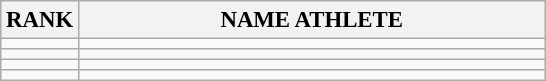<table class="wikitable" style="font-size:95%;">
<tr>
<th>RANK</th>
<th align="left" style="width: 20em">NAME ATHLETE</th>
</tr>
<tr>
<td align="center"></td>
<td></td>
</tr>
<tr>
<td align="center"></td>
<td></td>
</tr>
<tr>
<td align="center"></td>
<td></td>
</tr>
<tr>
<td align="center"></td>
<td></td>
</tr>
</table>
